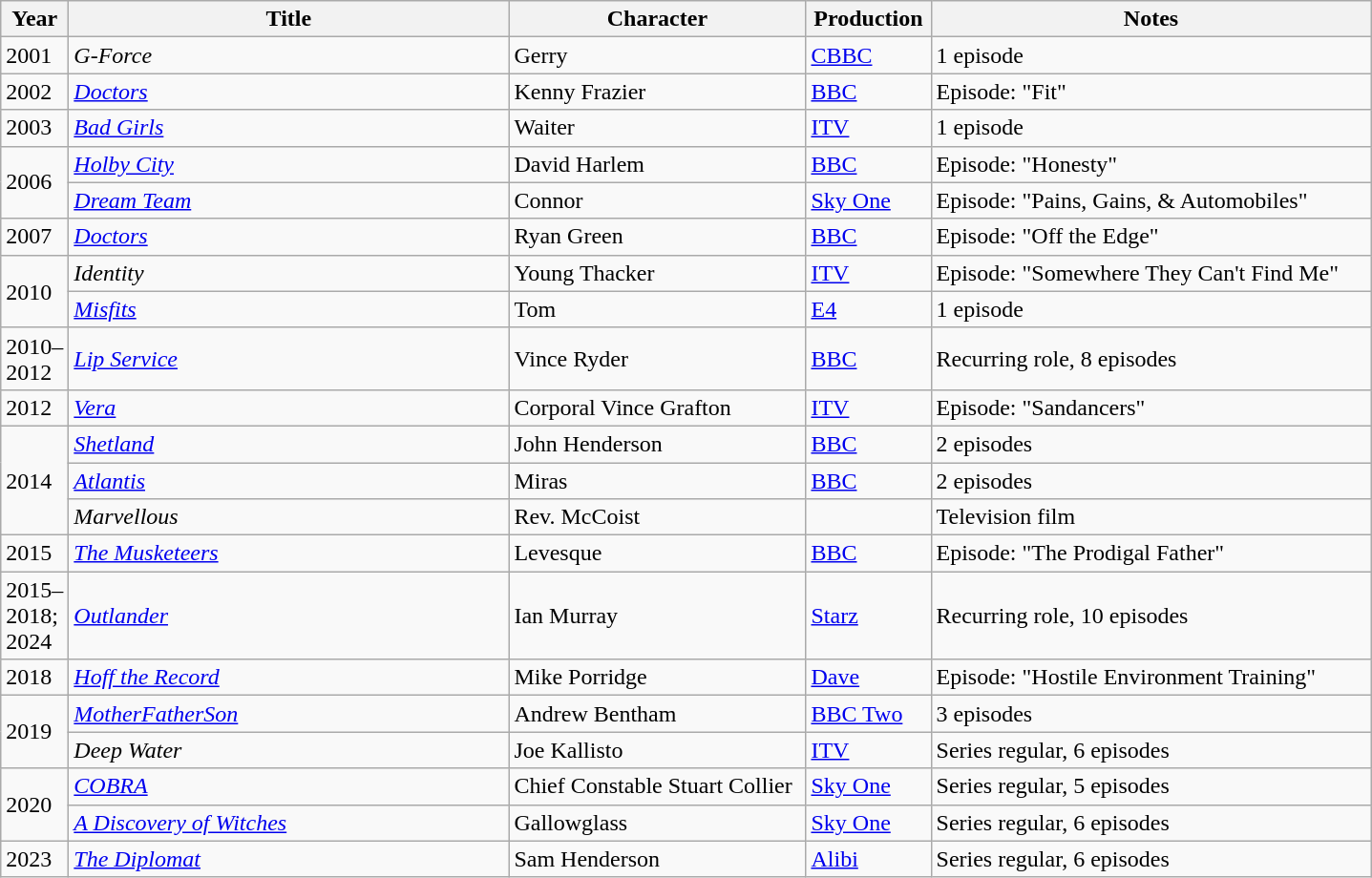<table class="wikitable">
<tr>
<th scope="col" width="40">Year</th>
<th scope="col" width="300">Title</th>
<th scope="col" width="200">Character</th>
<th scope="col" width="80">Production</th>
<th scope="col" width="300">Notes</th>
</tr>
<tr>
<td>2001</td>
<td><em>G-Force</em></td>
<td>Gerry</td>
<td><a href='#'>CBBC</a></td>
<td>1 episode</td>
</tr>
<tr>
<td>2002</td>
<td><em><a href='#'>Doctors</a></em></td>
<td>Kenny Frazier</td>
<td><a href='#'>BBC</a></td>
<td>Episode: "Fit"</td>
</tr>
<tr>
<td>2003</td>
<td><em><a href='#'>Bad Girls</a></em></td>
<td>Waiter</td>
<td><a href='#'>ITV</a></td>
<td>1 episode</td>
</tr>
<tr>
<td rowspan="2">2006</td>
<td><em><a href='#'>Holby City</a></em></td>
<td>David Harlem</td>
<td><a href='#'>BBC</a></td>
<td>Episode: "Honesty"</td>
</tr>
<tr>
<td><em><a href='#'>Dream Team</a></em></td>
<td>Connor</td>
<td><a href='#'>Sky One</a></td>
<td>Episode: "Pains, Gains, & Automobiles"</td>
</tr>
<tr>
<td>2007</td>
<td><em><a href='#'>Doctors</a></em></td>
<td>Ryan Green</td>
<td><a href='#'>BBC</a></td>
<td>Episode: "Off the Edge"</td>
</tr>
<tr>
<td rowspan="2">2010</td>
<td><em>Identity</em></td>
<td>Young Thacker</td>
<td><a href='#'>ITV</a></td>
<td>Episode: "Somewhere They Can't Find Me"</td>
</tr>
<tr>
<td><em><a href='#'>Misfits</a></em></td>
<td>Tom</td>
<td><a href='#'>E4</a></td>
<td>1 episode</td>
</tr>
<tr>
<td>2010–2012</td>
<td><em><a href='#'>Lip Service</a></em></td>
<td>Vince Ryder</td>
<td><a href='#'>BBC</a></td>
<td>Recurring role, 8 episodes</td>
</tr>
<tr>
<td>2012</td>
<td><em><a href='#'>Vera</a></em></td>
<td>Corporal Vince Grafton</td>
<td><a href='#'>ITV</a></td>
<td>Episode: "Sandancers"</td>
</tr>
<tr>
<td rowspan="3">2014</td>
<td><em><a href='#'>Shetland</a></em></td>
<td>John Henderson</td>
<td><a href='#'>BBC</a></td>
<td>2 episodes</td>
</tr>
<tr>
<td><em><a href='#'>Atlantis</a></em></td>
<td>Miras</td>
<td><a href='#'>BBC</a></td>
<td>2 episodes</td>
</tr>
<tr>
<td><em>Marvellous</em></td>
<td>Rev. McCoist</td>
<td></td>
<td>Television film</td>
</tr>
<tr>
<td>2015</td>
<td><em><a href='#'>The Musketeers</a></em></td>
<td>Levesque</td>
<td><a href='#'>BBC</a></td>
<td>Episode: "The Prodigal Father"</td>
</tr>
<tr>
<td>2015–2018; 2024</td>
<td><em><a href='#'>Outlander</a></em></td>
<td>Ian Murray</td>
<td><a href='#'>Starz</a></td>
<td>Recurring role, 10 episodes</td>
</tr>
<tr>
<td>2018</td>
<td><em><a href='#'>Hoff the Record</a></em></td>
<td>Mike Porridge</td>
<td><a href='#'>Dave</a></td>
<td>Episode: "Hostile Environment Training"</td>
</tr>
<tr>
<td rowspan="2">2019</td>
<td><em><a href='#'>MotherFatherSon</a></em></td>
<td>Andrew Bentham</td>
<td><a href='#'>BBC Two</a></td>
<td>3 episodes</td>
</tr>
<tr>
<td><em>Deep Water</em></td>
<td>Joe Kallisto</td>
<td><a href='#'>ITV</a></td>
<td>Series regular, 6 episodes</td>
</tr>
<tr>
<td rowspan="2">2020</td>
<td><em><a href='#'>COBRA</a></em></td>
<td>Chief Constable Stuart Collier</td>
<td><a href='#'>Sky One</a></td>
<td>Series regular, 5 episodes</td>
</tr>
<tr>
<td><em><a href='#'>A Discovery of Witches</a></em></td>
<td>Gallowglass</td>
<td><a href='#'>Sky One</a></td>
<td>Series regular, 6 episodes</td>
</tr>
<tr>
<td rowspan="2">2023</td>
<td><em><a href='#'>The Diplomat</a></em></td>
<td>Sam Henderson</td>
<td><a href='#'>Alibi</a></td>
<td>Series regular, 6 episodes</td>
</tr>
</table>
